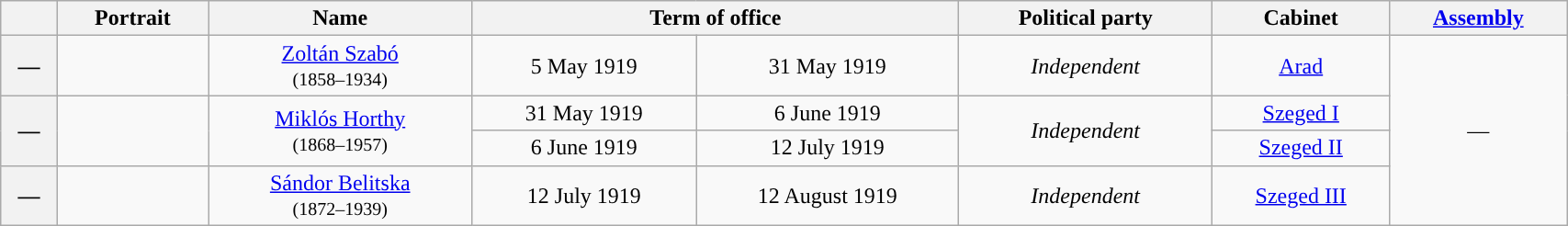<table class="wikitable" style="width:90%; text-align:center;">
<tr>
<th></th>
<th>Portrait</th>
<th>Name<br></th>
<th colspan=2>Term of office</th>
<th>Political party</th>
<th>Cabinet</th>
<th><a href='#'>Assembly</a><br></th>
</tr>
<tr>
<th style="background:">—</th>
<td></td>
<td><a href='#'>Zoltán Szabó</a><br><small>(1858–1934)</small></td>
<td>5 May 1919</td>
<td>31 May 1919</td>
<td><em>Independent</em></td>
<td><a href='#'>Arad</a></td>
<td rowspan="4">—</td>
</tr>
<tr>
<th rowspan="2" style="background:">—</th>
<td rowspan="2"></td>
<td rowspan="2"><a href='#'>Miklós Horthy</a><br><small>(1868–1957)</small></td>
<td>31 May 1919</td>
<td>6 June 1919</td>
<td rowspan="2"><em>Independent</em></td>
<td><a href='#'>Szeged I</a></td>
</tr>
<tr>
<td>6 June 1919</td>
<td>12 July 1919</td>
<td><a href='#'>Szeged II</a></td>
</tr>
<tr>
<th style="background:">—</th>
<td></td>
<td><a href='#'>Sándor Belitska</a><br><small>(1872–1939)</small></td>
<td>12 July 1919</td>
<td>12 August 1919</td>
<td><em>Independent</em></td>
<td><a href='#'>Szeged III</a></td>
</tr>
</table>
